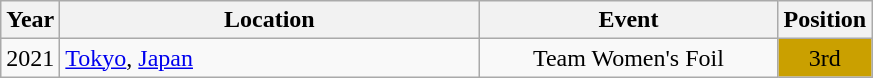<table class="wikitable" style="text-align:center;">
<tr>
<th>Year</th>
<th style="width:17em">Location</th>
<th style="width:12em">Event</th>
<th>Position</th>
</tr>
<tr>
<td>2021</td>
<td rowspan="1" align="left"> <a href='#'>Tokyo</a>, <a href='#'>Japan</a></td>
<td>Team Women's Foil</td>
<td bgcolor="caramel">3rd</td>
</tr>
</table>
